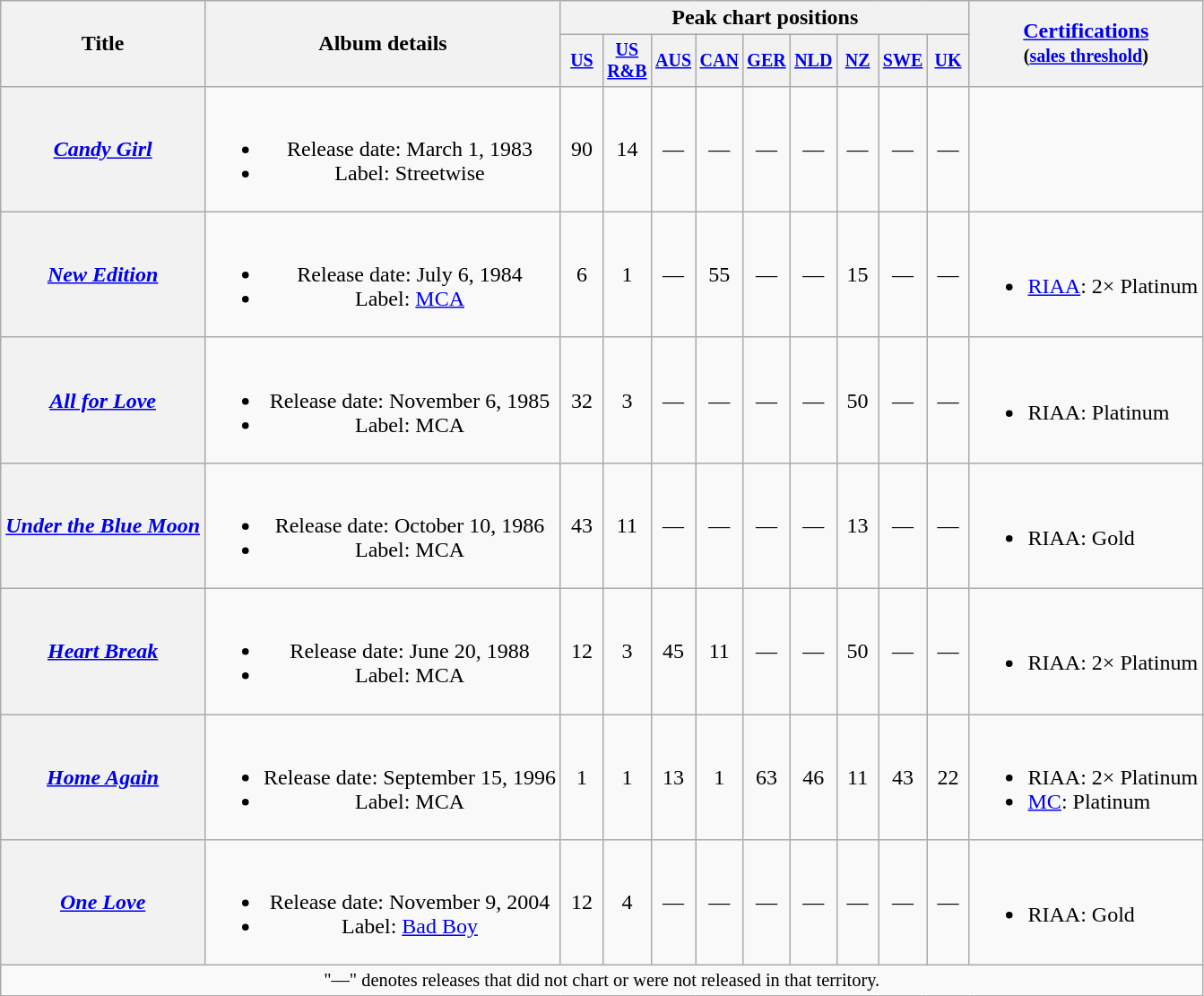<table class="wikitable plainrowheaders" style="text-align:center;">
<tr>
<th rowspan="2">Title</th>
<th rowspan="2">Album details</th>
<th colspan="9">Peak chart positions</th>
<th rowspan="2"><a href='#'>Certifications</a><br><small>(<a href='#'>sales threshold</a>)</small></th>
</tr>
<tr style="font-size:smaller;">
<th width="25"><a href='#'>US</a><br></th>
<th width="25"><a href='#'>US<br>R&B</a><br></th>
<th width="25"><a href='#'>AUS</a><br></th>
<th width="25"><a href='#'>CAN</a><br></th>
<th width="25"><a href='#'>GER</a><br></th>
<th width="25"><a href='#'>NLD</a><br></th>
<th width="25"><a href='#'>NZ</a><br></th>
<th width="25"><a href='#'>SWE</a><br></th>
<th width="25"><a href='#'>UK</a><br></th>
</tr>
<tr>
<th scope="row"><em><a href='#'>Candy Girl</a></em></th>
<td><br><ul><li>Release date: March 1, 1983</li><li>Label: Streetwise</li></ul></td>
<td>90</td>
<td>14</td>
<td>—</td>
<td>—</td>
<td>—</td>
<td>—</td>
<td>—</td>
<td>—</td>
<td>—</td>
<td></td>
</tr>
<tr>
<th scope="row"><em><a href='#'>New Edition</a></em></th>
<td><br><ul><li>Release date: July 6, 1984</li><li>Label: <a href='#'>MCA</a></li></ul></td>
<td>6</td>
<td>1</td>
<td>—</td>
<td>55</td>
<td>—</td>
<td>—</td>
<td>15</td>
<td>—</td>
<td>—</td>
<td align="left"><br><ul><li><a href='#'>RIAA</a>: 2× Platinum</li></ul></td>
</tr>
<tr>
<th scope="row"><em><a href='#'>All for Love</a></em></th>
<td><br><ul><li>Release date: November 6, 1985</li><li>Label: MCA</li></ul></td>
<td>32</td>
<td>3</td>
<td>—</td>
<td>—</td>
<td>—</td>
<td>—</td>
<td>50</td>
<td>—</td>
<td>—</td>
<td align="left"><br><ul><li>RIAA: Platinum</li></ul></td>
</tr>
<tr>
<th scope="row"><em><a href='#'>Under the Blue Moon</a></em></th>
<td><br><ul><li>Release date: October 10, 1986</li><li>Label: MCA</li></ul></td>
<td>43</td>
<td>11</td>
<td>—</td>
<td>—</td>
<td>—</td>
<td>—</td>
<td>13</td>
<td>—</td>
<td>—</td>
<td align="left"><br><ul><li>RIAA: Gold</li></ul></td>
</tr>
<tr>
<th scope="row"><em><a href='#'>Heart Break</a></em></th>
<td><br><ul><li>Release date: June 20, 1988</li><li>Label: MCA</li></ul></td>
<td>12</td>
<td>3</td>
<td>45</td>
<td>11</td>
<td>—</td>
<td>—</td>
<td>50</td>
<td>—</td>
<td>—</td>
<td align="left"><br><ul><li>RIAA: 2× Platinum</li></ul></td>
</tr>
<tr>
<th scope="row"><em><a href='#'>Home Again</a></em></th>
<td><br><ul><li>Release date: September 15, 1996</li><li>Label: MCA</li></ul></td>
<td>1</td>
<td>1</td>
<td>13</td>
<td>1</td>
<td>63</td>
<td>46</td>
<td>11</td>
<td>43</td>
<td>22</td>
<td align="left"><br><ul><li>RIAA: 2× Platinum</li><li><a href='#'>MC</a>: Platinum</li></ul></td>
</tr>
<tr>
<th scope="row"><em><a href='#'>One Love</a></em></th>
<td><br><ul><li>Release date: November 9, 2004</li><li>Label: <a href='#'>Bad Boy</a></li></ul></td>
<td>12</td>
<td>4</td>
<td>—</td>
<td>—</td>
<td>—</td>
<td>—</td>
<td>—</td>
<td>—</td>
<td>—</td>
<td align="left"><br><ul><li>RIAA: Gold</li></ul></td>
</tr>
<tr>
<td colspan="12" style="text-align:center; font-size:85%">"—" denotes releases that did not chart or were not released in that territory.</td>
</tr>
</table>
